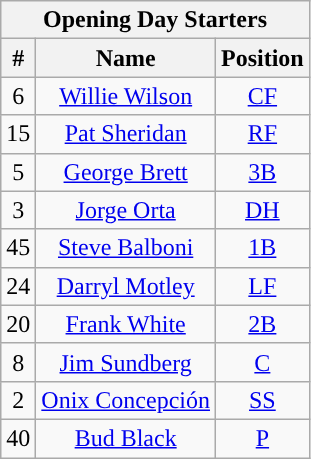<table class="wikitable" style="text-align:center">
<tr>
<th colspan="3">Opening Day Starters</th>
</tr>
<tr>
<th>#</th>
<th>Name</th>
<th>Position</th>
</tr>
<tr>
<td>6</td>
<td><a href='#'>Willie Wilson</a></td>
<td><a href='#'>CF</a></td>
</tr>
<tr>
<td>15</td>
<td><a href='#'>Pat Sheridan</a></td>
<td><a href='#'>RF</a></td>
</tr>
<tr>
<td>5</td>
<td><a href='#'>George Brett</a></td>
<td><a href='#'>3B</a></td>
</tr>
<tr>
<td>3</td>
<td><a href='#'>Jorge Orta</a></td>
<td><a href='#'>DH</a></td>
</tr>
<tr>
<td>45</td>
<td><a href='#'>Steve Balboni</a></td>
<td><a href='#'>1B</a></td>
</tr>
<tr>
<td>24</td>
<td><a href='#'>Darryl Motley</a></td>
<td><a href='#'>LF</a></td>
</tr>
<tr>
<td>20</td>
<td><a href='#'>Frank White</a></td>
<td><a href='#'>2B</a></td>
</tr>
<tr>
<td>8</td>
<td><a href='#'>Jim Sundberg</a></td>
<td><a href='#'>C</a></td>
</tr>
<tr>
<td>2</td>
<td><a href='#'>Onix Concepción</a></td>
<td><a href='#'>SS</a></td>
</tr>
<tr>
<td>40</td>
<td><a href='#'>Bud Black</a></td>
<td><a href='#'>P</a></td>
</tr>
</table>
